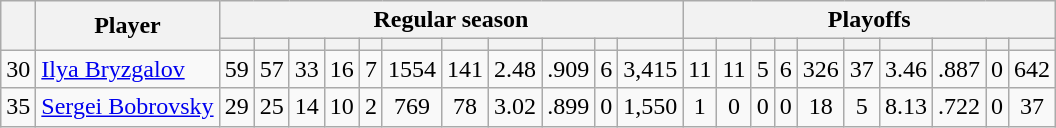<table class="wikitable plainrowheaders" style="text-align:center;">
<tr>
<th scope="col" rowspan="2"></th>
<th scope="col" rowspan="2">Player</th>
<th scope=colgroup colspan=11>Regular season</th>
<th scope=colgroup colspan=10>Playoffs</th>
</tr>
<tr>
<th scope="col"></th>
<th scope="col"></th>
<th scope="col"></th>
<th scope="col"></th>
<th scope="col"></th>
<th scope="col"></th>
<th scope="col"></th>
<th scope="col"></th>
<th scope="col"></th>
<th scope="col"></th>
<th scope="col"></th>
<th scope="col"></th>
<th scope="col"></th>
<th scope="col"></th>
<th scope="col"></th>
<th scope="col"></th>
<th scope="col"></th>
<th scope="col"></th>
<th scope="col"></th>
<th scope="col"></th>
<th scope="col"></th>
</tr>
<tr>
<td scope="row">30</td>
<td align="left"><a href='#'>Ilya Bryzgalov</a></td>
<td>59</td>
<td>57</td>
<td>33</td>
<td>16</td>
<td>7</td>
<td>1554</td>
<td>141</td>
<td>2.48</td>
<td>.909</td>
<td>6</td>
<td>3,415</td>
<td>11</td>
<td>11</td>
<td>5</td>
<td>6</td>
<td>326</td>
<td>37</td>
<td>3.46</td>
<td>.887</td>
<td>0</td>
<td>642</td>
</tr>
<tr>
<td scope="row">35</td>
<td align="left"><a href='#'>Sergei Bobrovsky</a></td>
<td>29</td>
<td>25</td>
<td>14</td>
<td>10</td>
<td>2</td>
<td>769</td>
<td>78</td>
<td>3.02</td>
<td>.899</td>
<td>0</td>
<td>1,550</td>
<td>1</td>
<td>0</td>
<td>0</td>
<td>0</td>
<td>18</td>
<td>5</td>
<td>8.13</td>
<td>.722</td>
<td>0</td>
<td>37</td>
</tr>
</table>
